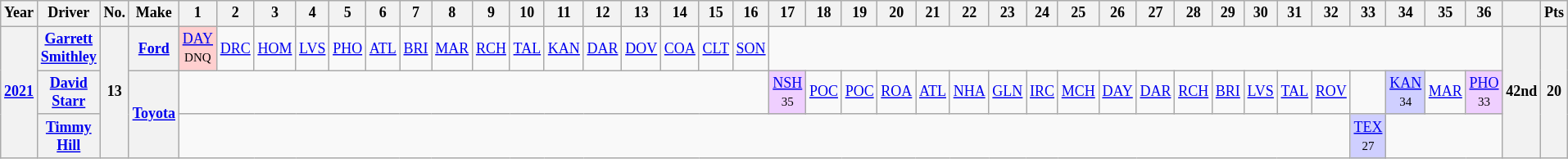<table class="wikitable" style="text-align:center; font-size:75%">
<tr>
<th>Year</th>
<th>Driver</th>
<th>No.</th>
<th>Make</th>
<th>1</th>
<th>2</th>
<th>3</th>
<th>4</th>
<th>5</th>
<th>6</th>
<th>7</th>
<th>8</th>
<th>9</th>
<th>10</th>
<th>11</th>
<th>12</th>
<th>13</th>
<th>14</th>
<th>15</th>
<th>16</th>
<th>17</th>
<th>18</th>
<th>19</th>
<th>20</th>
<th>21</th>
<th>22</th>
<th>23</th>
<th>24</th>
<th>25</th>
<th>26</th>
<th>27</th>
<th>28</th>
<th>29</th>
<th>30</th>
<th>31</th>
<th>32</th>
<th>33</th>
<th>34</th>
<th>35</th>
<th>36</th>
<th></th>
<th>Pts</th>
</tr>
<tr>
<th Rowspan=3><a href='#'>2021</a></th>
<th><a href='#'>Garrett Smithley</a></th>
<th Rowspan=3>13</th>
<th><a href='#'>Ford</a></th>
<td style="background:#FFCFCF;"><a href='#'>DAY</a><br><small>DNQ</small></td>
<td><a href='#'>DRC</a></td>
<td><a href='#'>HOM</a></td>
<td><a href='#'>LVS</a></td>
<td><a href='#'>PHO</a></td>
<td><a href='#'>ATL</a></td>
<td><a href='#'>BRI</a></td>
<td><a href='#'>MAR</a></td>
<td><a href='#'>RCH</a></td>
<td><a href='#'>TAL</a></td>
<td><a href='#'>KAN</a></td>
<td><a href='#'>DAR</a></td>
<td><a href='#'>DOV</a></td>
<td><a href='#'>COA</a></td>
<td><a href='#'>CLT</a></td>
<td><a href='#'>SON</a></td>
<td colspan=20></td>
<th Rowspan=4>42nd</th>
<th Rowspan=4>20</th>
</tr>
<tr>
<th><a href='#'>David Starr</a></th>
<th Rowspan=2><a href='#'>Toyota</a></th>
<td colspan=16></td>
<td style="background:#EFCFFF;"><a href='#'>NSH</a><br><small>35</small></td>
<td><a href='#'>POC</a></td>
<td><a href='#'>POC</a></td>
<td><a href='#'>ROA</a></td>
<td><a href='#'>ATL</a></td>
<td><a href='#'>NHA</a></td>
<td><a href='#'>GLN</a></td>
<td><a href='#'>IRC</a></td>
<td><a href='#'>MCH</a></td>
<td><a href='#'>DAY</a></td>
<td><a href='#'>DAR</a></td>
<td><a href='#'>RCH</a></td>
<td><a href='#'>BRI</a></td>
<td><a href='#'>LVS</a></td>
<td><a href='#'>TAL</a></td>
<td><a href='#'>ROV</a></td>
<td colspan=1></td>
<td style="background:#CFCFFF;"><a href='#'>KAN</a><br><small>34</small></td>
<td><a href='#'>MAR</a></td>
<td style="background:#EFCFFF;"><a href='#'>PHO</a><br><small>33</small></td>
</tr>
<tr>
<th><a href='#'>Timmy Hill</a></th>
<td colspan=32></td>
<td style="background:#CFCFFF;"><a href='#'>TEX</a><br><small>27</small></td>
<td colspan=3></td>
</tr>
</table>
